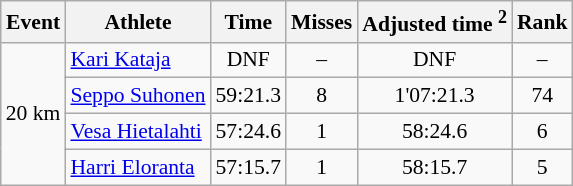<table class="wikitable" style="font-size:90%">
<tr>
<th>Event</th>
<th>Athlete</th>
<th>Time</th>
<th>Misses</th>
<th>Adjusted time <sup>2</sup></th>
<th>Rank</th>
</tr>
<tr>
<td rowspan="4">20 km</td>
<td><a href='#'>Kari Kataja</a></td>
<td align="center">DNF</td>
<td align="center">–</td>
<td align="center">DNF</td>
<td align="center">–</td>
</tr>
<tr>
<td><a href='#'>Seppo Suhonen</a></td>
<td align="center">59:21.3</td>
<td align="center">8</td>
<td align="center">1'07:21.3</td>
<td align="center">74</td>
</tr>
<tr>
<td><a href='#'>Vesa Hietalahti</a></td>
<td align="center">57:24.6</td>
<td align="center">1</td>
<td align="center">58:24.6</td>
<td align="center">6</td>
</tr>
<tr>
<td><a href='#'>Harri Eloranta</a></td>
<td align="center">57:15.7</td>
<td align="center">1</td>
<td align="center">58:15.7</td>
<td align="center">5</td>
</tr>
</table>
